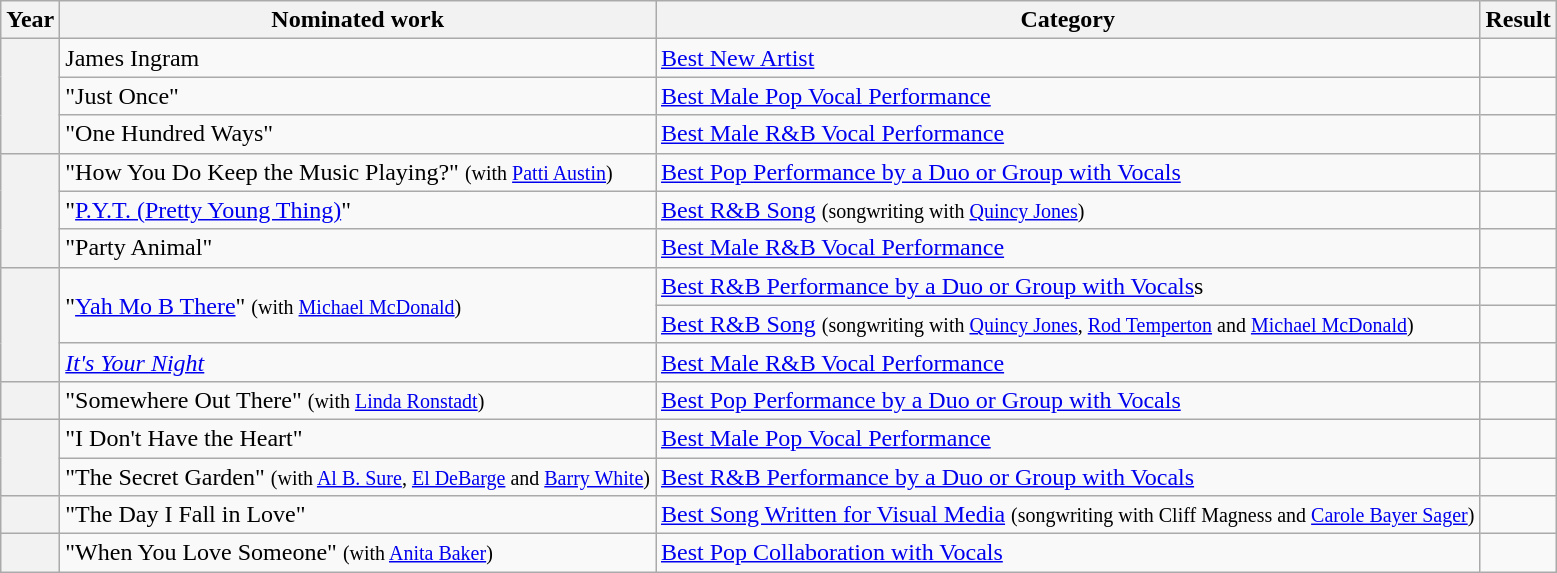<table class="wikitable sortable plainrowheaders">
<tr>
<th scope="col">Year</th>
<th scope="col">Nominated work</th>
<th scope="col">Category</th>
<th scope="col">Result</th>
</tr>
<tr>
<th scope="row" rowspan="3"></th>
<td>James Ingram</td>
<td><a href='#'>Best New Artist</a></td>
<td></td>
</tr>
<tr>
<td>"Just Once"</td>
<td><a href='#'>Best Male Pop Vocal Performance</a></td>
<td></td>
</tr>
<tr>
<td>"One Hundred Ways"</td>
<td><a href='#'>Best Male R&B Vocal Performance</a></td>
<td></td>
</tr>
<tr>
<th scope="row" rowspan="3"></th>
<td>"How You Do Keep the Music Playing?" <small>(with <a href='#'>Patti Austin</a>)</small></td>
<td><a href='#'>Best Pop Performance by a Duo or Group with Vocals</a></td>
<td></td>
</tr>
<tr>
<td>"<a href='#'>P.Y.T. (Pretty Young Thing)</a>"</td>
<td><a href='#'>Best R&B Song</a> <small>(songwriting with <a href='#'>Quincy Jones</a>)</small></td>
<td></td>
</tr>
<tr>
<td>"Party Animal"</td>
<td><a href='#'>Best Male R&B Vocal Performance</a></td>
<td></td>
</tr>
<tr>
<th scope="row" rowspan="3"></th>
<td rowspan="2">"<a href='#'>Yah Mo B There</a>" <small>(with <a href='#'>Michael McDonald</a>)</small></td>
<td><a href='#'>Best R&B Performance by a Duo or Group with Vocals</a>s</td>
<td></td>
</tr>
<tr>
<td><a href='#'>Best R&B Song</a> <small>(songwriting with <a href='#'>Quincy Jones</a>, <a href='#'>Rod Temperton</a> and <a href='#'>Michael McDonald</a>)</small></td>
<td></td>
</tr>
<tr>
<td><em><a href='#'>It's Your Night</a></em></td>
<td><a href='#'>Best Male R&B Vocal Performance</a></td>
<td></td>
</tr>
<tr>
<th scope="row"></th>
<td>"Somewhere Out There" <small>(with <a href='#'>Linda Ronstadt</a>)</small></td>
<td><a href='#'>Best Pop Performance by a Duo or Group with Vocals</a></td>
<td></td>
</tr>
<tr>
<th scope="row" rowspan="2"></th>
<td>"I Don't Have the Heart"</td>
<td><a href='#'>Best Male Pop Vocal Performance</a></td>
<td></td>
</tr>
<tr>
<td>"The Secret Garden" <small>(with <a href='#'>Al B. Sure</a>, <a href='#'>El DeBarge</a> and <a href='#'>Barry White</a>)</small></td>
<td><a href='#'>Best R&B Performance by a Duo or Group with Vocals</a></td>
<td></td>
</tr>
<tr>
<th scope="row"></th>
<td>"The Day I Fall in Love"</td>
<td><a href='#'>Best Song Written for Visual Media</a> <small>(songwriting with Cliff Magness and <a href='#'>Carole Bayer Sager</a>)</small></td>
<td></td>
</tr>
<tr>
<th scope="row"></th>
<td>"When You Love Someone" <small>(with <a href='#'>Anita Baker</a>)</small></td>
<td><a href='#'>Best Pop Collaboration with Vocals</a></td>
<td></td>
</tr>
</table>
